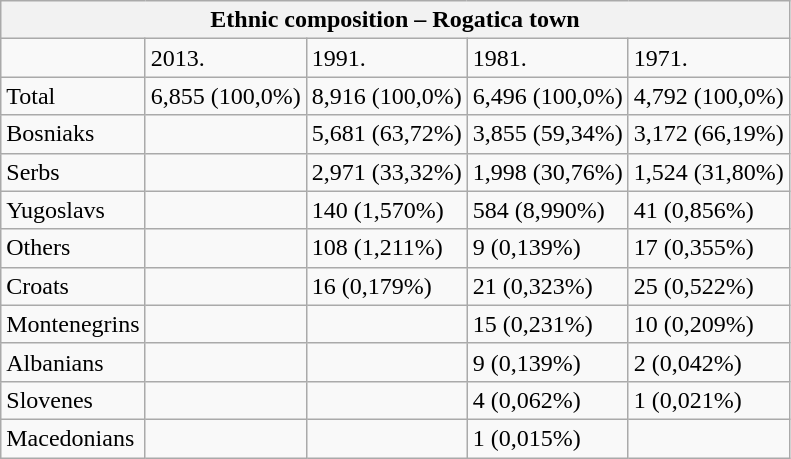<table class="wikitable">
<tr>
<th colspan="8">Ethnic composition – Rogatica town</th>
</tr>
<tr>
<td></td>
<td>2013.</td>
<td>1991.</td>
<td>1981.</td>
<td>1971.</td>
</tr>
<tr>
<td>Total</td>
<td>6,855 (100,0%)</td>
<td>8,916 (100,0%)</td>
<td>6,496 (100,0%)</td>
<td>4,792 (100,0%)</td>
</tr>
<tr>
<td>Bosniaks</td>
<td></td>
<td>5,681 (63,72%)</td>
<td>3,855 (59,34%)</td>
<td>3,172 (66,19%)</td>
</tr>
<tr>
<td>Serbs</td>
<td></td>
<td>2,971 (33,32%)</td>
<td>1,998 (30,76%)</td>
<td>1,524 (31,80%)</td>
</tr>
<tr>
<td>Yugoslavs</td>
<td></td>
<td>140 (1,570%)</td>
<td>584 (8,990%)</td>
<td>41 (0,856%)</td>
</tr>
<tr>
<td>Others</td>
<td></td>
<td>108 (1,211%)</td>
<td>9 (0,139%)</td>
<td>17 (0,355%)</td>
</tr>
<tr>
<td>Croats</td>
<td></td>
<td>16 (0,179%)</td>
<td>21 (0,323%)</td>
<td>25 (0,522%)</td>
</tr>
<tr>
<td>Montenegrins</td>
<td></td>
<td></td>
<td>15 (0,231%)</td>
<td>10 (0,209%)</td>
</tr>
<tr>
<td>Albanians</td>
<td></td>
<td></td>
<td>9 (0,139%)</td>
<td>2 (0,042%)</td>
</tr>
<tr>
<td>Slovenes</td>
<td></td>
<td></td>
<td>4 (0,062%)</td>
<td>1 (0,021%)</td>
</tr>
<tr>
<td>Macedonians</td>
<td></td>
<td></td>
<td>1 (0,015%)</td>
<td></td>
</tr>
</table>
